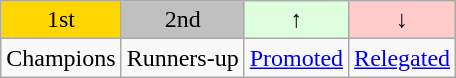<table class="wikitable" style="text-align:center">
<tr>
<td bgcolor=gold>1st</td>
<td bgcolor=silver>2nd</td>
<td bgcolor="#DDFFDD">↑</td>
<td bgcolor="#FFCCCC">↓</td>
</tr>
<tr>
<td>Champions</td>
<td>Runners-up</td>
<td><a href='#'>Promoted</a></td>
<td><a href='#'>Relegated</a></td>
</tr>
</table>
